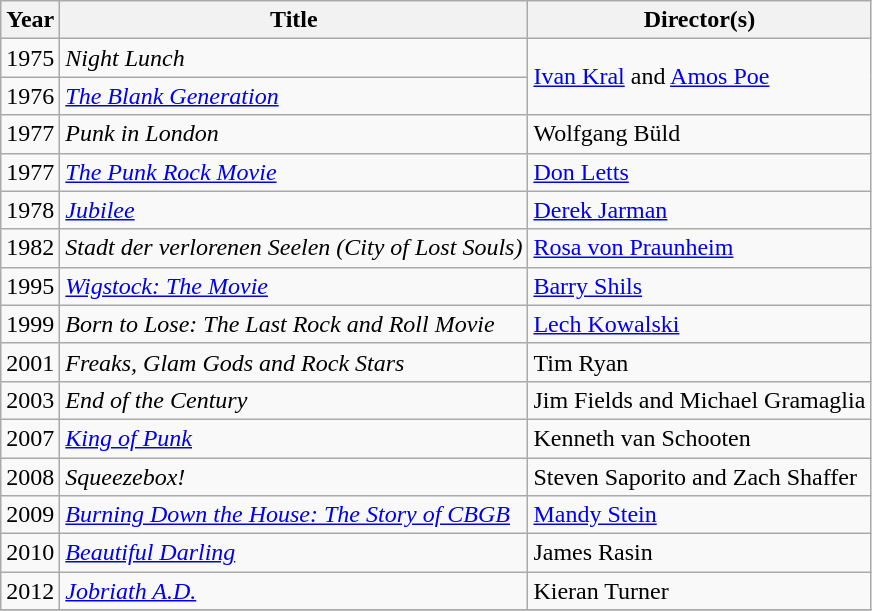<table class="wikitable sortable">
<tr>
<th>Year</th>
<th>Title</th>
<th>Director(s)</th>
</tr>
<tr>
<td>1975</td>
<td><em>Night Lunch</em></td>
<td rowspan="2"><a href='#'>Ivan Kral</a> and <a href='#'>Amos Poe</a></td>
</tr>
<tr>
<td>1976</td>
<td><em><a href='#'>The Blank Generation</a></em></td>
</tr>
<tr>
<td>1977</td>
<td><em>Punk in London</em></td>
<td>Wolfgang Büld</td>
</tr>
<tr>
<td>1977</td>
<td><em><a href='#'>The Punk Rock Movie</a></em></td>
<td><a href='#'>Don Letts</a></td>
</tr>
<tr>
<td>1978</td>
<td><em><a href='#'>Jubilee</a></em></td>
<td><a href='#'>Derek Jarman</a></td>
</tr>
<tr>
<td>1982</td>
<td><em>Stadt der verlorenen Seelen (City of Lost Souls)</em></td>
<td><a href='#'>Rosa von Praunheim</a></td>
</tr>
<tr>
<td>1995</td>
<td><em><a href='#'>Wigstock: The Movie</a></em></td>
<td><a href='#'>Barry Shils</a></td>
</tr>
<tr>
<td>1999</td>
<td><em>Born to Lose: The Last Rock and Roll Movie</em></td>
<td><a href='#'>Lech Kowalski</a></td>
</tr>
<tr>
<td>2001</td>
<td><em>Freaks, Glam Gods and Rock Stars</em></td>
<td>Tim Ryan</td>
</tr>
<tr>
<td>2003</td>
<td><em>End of the Century</em></td>
<td>Jim Fields and Michael Gramaglia</td>
</tr>
<tr>
<td>2007</td>
<td><em><a href='#'>King of Punk</a></em></td>
<td>Kenneth van Schooten</td>
</tr>
<tr>
<td>2008</td>
<td><em>Squeezebox!</em></td>
<td>Steven Saporito and Zach Shaffer</td>
</tr>
<tr>
<td>2009</td>
<td><em><a href='#'>Burning Down the House: The Story of CBGB</a></em></td>
<td><a href='#'>Mandy Stein</a></td>
</tr>
<tr>
<td>2010</td>
<td><em><a href='#'>Beautiful Darling</a></em></td>
<td>James Rasin</td>
</tr>
<tr>
<td>2012</td>
<td><em><a href='#'>Jobriath A.D.</a></em></td>
<td>Kieran Turner</td>
</tr>
<tr>
</tr>
</table>
